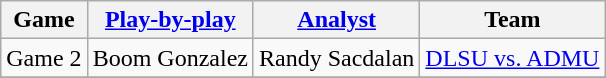<table class=wikitable>
<tr>
<th>Game</th>
<th><a href='#'>Play-by-play</a></th>
<th><a href='#'>Analyst</a></th>
<th>Team</th>
</tr>
<tr>
<td>Game 2</td>
<td>Boom Gonzalez</td>
<td>Randy Sacdalan</td>
<td><a href='#'>DLSU vs. ADMU</a></td>
</tr>
<tr>
</tr>
</table>
